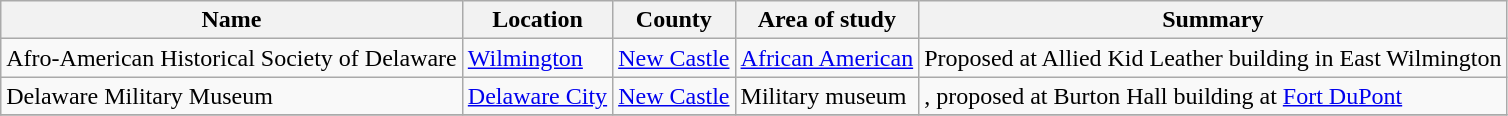<table class="wikitable sortable">
<tr>
<th>Name</th>
<th>Location</th>
<th>County</th>
<th>Area of study</th>
<th>Summary</th>
</tr>
<tr>
<td>Afro-American Historical Society of Delaware</td>
<td><a href='#'>Wilmington</a></td>
<td><a href='#'>New Castle</a></td>
<td><a href='#'>African American</a></td>
<td>Proposed at Allied Kid Leather building in East Wilmington</td>
</tr>
<tr>
<td>Delaware Military Museum</td>
<td><a href='#'>Delaware City</a></td>
<td><a href='#'>New Castle</a></td>
<td>Military museum</td>
<td>, proposed at Burton Hall building at <a href='#'>Fort DuPont</a></td>
</tr>
<tr>
</tr>
</table>
